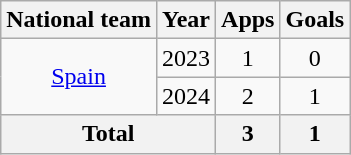<table class="wikitable" style="text-align:center">
<tr>
<th>National team</th>
<th>Year</th>
<th>Apps</th>
<th>Goals</th>
</tr>
<tr>
<td rowspan="2"><a href='#'>Spain</a></td>
<td>2023</td>
<td>1</td>
<td>0</td>
</tr>
<tr>
<td>2024</td>
<td>2</td>
<td>1</td>
</tr>
<tr>
<th colspan="2">Total</th>
<th>3</th>
<th>1</th>
</tr>
</table>
